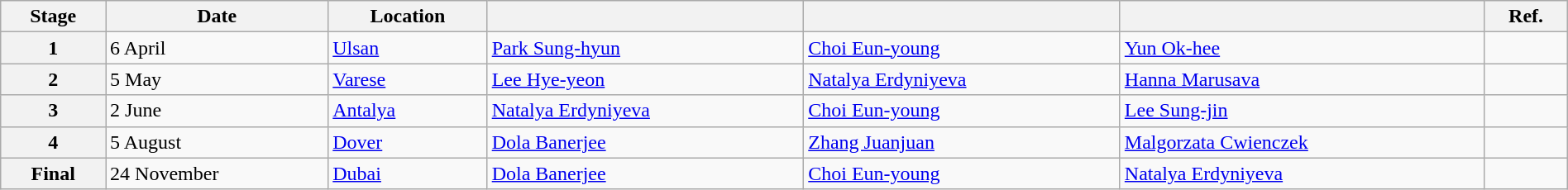<table class="wikitable" style="width:100%">
<tr>
<th>Stage</th>
<th>Date</th>
<th>Location</th>
<th></th>
<th></th>
<th></th>
<th>Ref.</th>
</tr>
<tr>
<th>1</th>
<td>6 April</td>
<td> <a href='#'>Ulsan</a></td>
<td> <a href='#'>Park Sung-hyun</a></td>
<td> <a href='#'>Choi Eun-young</a></td>
<td> <a href='#'>Yun Ok-hee</a></td>
<td></td>
</tr>
<tr>
<th>2</th>
<td>5 May</td>
<td> <a href='#'>Varese</a></td>
<td> <a href='#'>Lee Hye-yeon</a></td>
<td> <a href='#'>Natalya Erdyniyeva</a></td>
<td> <a href='#'>Hanna Marusava</a></td>
<td></td>
</tr>
<tr>
<th>3</th>
<td>2 June</td>
<td> <a href='#'>Antalya</a></td>
<td> <a href='#'>Natalya Erdyniyeva</a></td>
<td> <a href='#'>Choi Eun-young</a></td>
<td> <a href='#'>Lee Sung-jin</a></td>
<td></td>
</tr>
<tr>
<th>4</th>
<td>5 August</td>
<td> <a href='#'>Dover</a></td>
<td> <a href='#'>Dola Banerjee</a></td>
<td> <a href='#'>Zhang Juanjuan</a></td>
<td> <a href='#'>Malgorzata Cwienczek</a></td>
<td></td>
</tr>
<tr>
<th>Final</th>
<td>24 November</td>
<td> <a href='#'>Dubai</a></td>
<td> <a href='#'>Dola Banerjee</a></td>
<td> <a href='#'>Choi Eun-young</a></td>
<td> <a href='#'>Natalya Erdyniyeva</a></td>
<td></td>
</tr>
</table>
